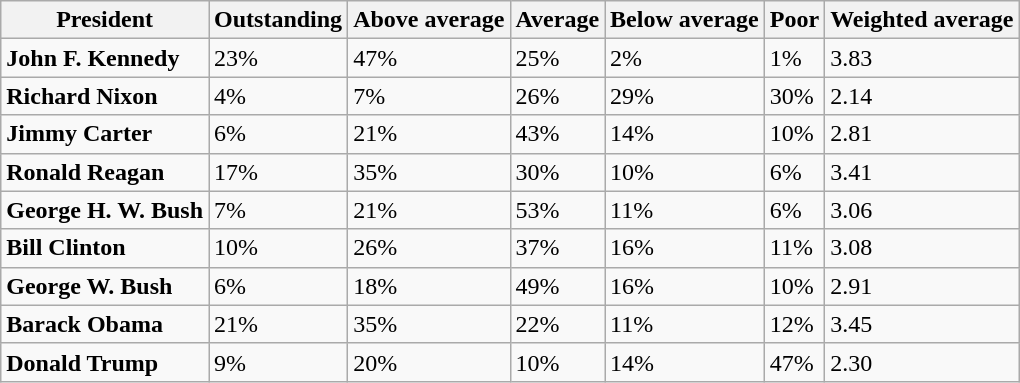<table class="wikitable sortable">
<tr>
<th>President</th>
<th>Outstanding</th>
<th>Above average</th>
<th>Average</th>
<th>Below average</th>
<th>Poor</th>
<th>Weighted average</th>
</tr>
<tr>
<td><strong>John F. Kennedy</strong></td>
<td>23%</td>
<td>47%</td>
<td>25%</td>
<td>2%</td>
<td>1%</td>
<td>3.83</td>
</tr>
<tr>
<td><strong>Richard Nixon</strong></td>
<td>4%</td>
<td>7%</td>
<td>26%</td>
<td>29%</td>
<td>30%</td>
<td>2.14</td>
</tr>
<tr>
<td><strong>Jimmy Carter</strong></td>
<td>6%</td>
<td>21%</td>
<td>43%</td>
<td>14%</td>
<td>10%</td>
<td>2.81</td>
</tr>
<tr>
<td><strong>Ronald Reagan</strong></td>
<td>17%</td>
<td>35%</td>
<td>30%</td>
<td>10%</td>
<td>6%</td>
<td>3.41</td>
</tr>
<tr>
<td><strong>George H. W. Bush</strong></td>
<td>7%</td>
<td>21%</td>
<td>53%</td>
<td>11%</td>
<td>6%</td>
<td>3.06</td>
</tr>
<tr>
<td><strong>Bill Clinton</strong></td>
<td>10%</td>
<td>26%</td>
<td>37%</td>
<td>16%</td>
<td>11%</td>
<td>3.08</td>
</tr>
<tr>
<td><strong>George W. Bush</strong></td>
<td>6%</td>
<td>18%</td>
<td>49%</td>
<td>16%</td>
<td>10%</td>
<td>2.91</td>
</tr>
<tr>
<td><strong>Barack Obama</strong></td>
<td>21%</td>
<td>35%</td>
<td>22%</td>
<td>11%</td>
<td>12%</td>
<td>3.45</td>
</tr>
<tr>
<td><strong>Donald Trump</strong></td>
<td>9%</td>
<td>20%</td>
<td>10%</td>
<td>14%</td>
<td>47%</td>
<td>2.30</td>
</tr>
</table>
